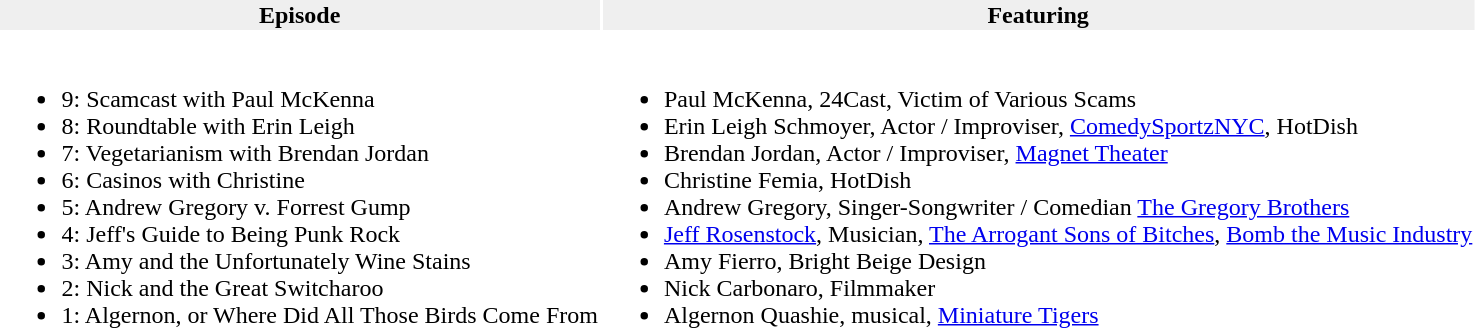<table>
<tr style="background:#efefef;">
<th>Episode</th>
<th>Featuring</th>
</tr>
<tr valign="top">
<td><br><ul><li>9: Scamcast with Paul McKenna</li><li>8: Roundtable with Erin Leigh</li><li>7: Vegetarianism with Brendan Jordan</li><li>6: Casinos with Christine</li><li>5: Andrew Gregory v. Forrest Gump</li><li>4: Jeff's Guide to Being Punk Rock</li><li>3: Amy and the Unfortunately Wine Stains</li><li>2: Nick and the Great Switcharoo</li><li>1: Algernon, or Where Did All Those Birds Come From</li></ul></td>
<td><br><ul><li>Paul McKenna, 24Cast, Victim of Various Scams</li><li>Erin Leigh Schmoyer, Actor / Improviser, <a href='#'>ComedySportzNYC</a>, HotDish</li><li>Brendan Jordan, Actor / Improviser, <a href='#'>Magnet Theater</a></li><li>Christine Femia, HotDish</li><li>Andrew Gregory, Singer-Songwriter / Comedian <a href='#'>The Gregory Brothers</a></li><li><a href='#'>Jeff Rosenstock</a>, Musician, <a href='#'>The Arrogant Sons of Bitches</a>, <a href='#'>Bomb the Music Industry</a></li><li>Amy Fierro, Bright Beige Design</li><li>Nick Carbonaro, Filmmaker</li><li>Algernon Quashie, musical, <a href='#'>Miniature Tigers</a></li></ul></td>
</tr>
</table>
